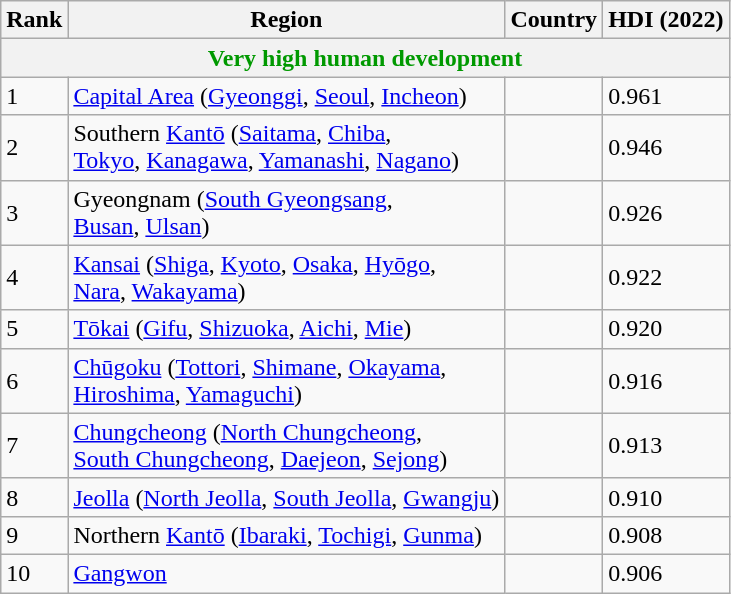<table class="wikitable sortable">
<tr>
<th>Rank</th>
<th>Region</th>
<th>Country</th>
<th>HDI (2022)</th>
</tr>
<tr>
<th colspan="4" style="color:#090;">Very high human development</th>
</tr>
<tr>
<td>1</td>
<td><a href='#'>Capital Area</a> (<a href='#'>Gyeonggi</a>, <a href='#'>Seoul</a>, <a href='#'>Incheon</a>)</td>
<td></td>
<td>0.961</td>
</tr>
<tr>
<td>2</td>
<td>Southern <a href='#'>Kantō</a> (<a href='#'>Saitama</a>, <a href='#'>Chiba</a>,<br><a href='#'>Tokyo</a>, <a href='#'>Kanagawa</a>, <a href='#'>Yamanashi</a>, <a href='#'>Nagano</a>)</td>
<td></td>
<td>0.946</td>
</tr>
<tr>
<td>3</td>
<td>Gyeongnam (<a href='#'>South Gyeongsang</a>,<br><a href='#'>Busan</a>, <a href='#'>Ulsan</a>)</td>
<td></td>
<td>0.926</td>
</tr>
<tr>
<td>4</td>
<td><a href='#'>Kansai</a> (<a href='#'>Shiga</a>, <a href='#'>Kyoto</a>, <a href='#'>Osaka</a>, <a href='#'>Hyōgo</a>,<br><a href='#'>Nara</a>, <a href='#'>Wakayama</a>)</td>
<td></td>
<td>0.922</td>
</tr>
<tr>
<td>5</td>
<td><a href='#'>Tōkai</a> (<a href='#'>Gifu</a>, <a href='#'>Shizuoka</a>, <a href='#'>Aichi</a>, <a href='#'>Mie</a>)</td>
<td></td>
<td>0.920</td>
</tr>
<tr>
<td>6</td>
<td><a href='#'>Chūgoku</a> (<a href='#'>Tottori</a>, <a href='#'>Shimane</a>, <a href='#'>Okayama</a>,<br><a href='#'>Hiroshima</a>, <a href='#'>Yamaguchi</a>)</td>
<td></td>
<td>0.916</td>
</tr>
<tr>
<td>7</td>
<td><a href='#'>Chungcheong</a> (<a href='#'>North Chungcheong</a>,<br><a href='#'>South Chungcheong</a>, <a href='#'>Daejeon</a>, <a href='#'>Sejong</a>)</td>
<td></td>
<td>0.913</td>
</tr>
<tr>
<td>8</td>
<td><a href='#'>Jeolla</a> (<a href='#'>North Jeolla</a>, <a href='#'>South Jeolla</a>, <a href='#'>Gwangju</a>)</td>
<td></td>
<td>0.910</td>
</tr>
<tr>
<td>9</td>
<td>Northern <a href='#'>Kantō</a> (<a href='#'>Ibaraki</a>, <a href='#'>Tochigi</a>, <a href='#'>Gunma</a>)</td>
<td></td>
<td>0.908</td>
</tr>
<tr>
<td>10</td>
<td><a href='#'>Gangwon</a></td>
<td></td>
<td>0.906</td>
</tr>
</table>
